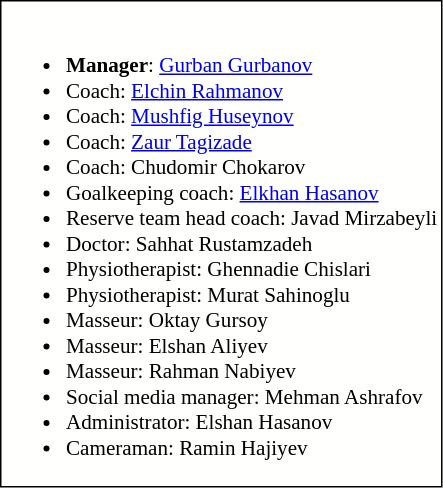<table class="toccolours" style="border: #000000 solid 1px; background: #FFFFFD; font-size: 88%">
<tr>
<td><br><ul><li><strong>Manager</strong>:  <a href='#'>Gurban Gurbanov</a></li><li>Coach:  <a href='#'>Elchin Rahmanov</a></li><li>Coach:  <a href='#'>Mushfig Huseynov</a></li><li>Coach:  <a href='#'>Zaur Tagizade</a></li><li>Coach:  Chudomir Chokarov</li><li>Goalkeeping coach:  <a href='#'>Elkhan Hasanov</a></li><li>Reserve team head coach:  Javad Mirzabeyli</li><li>Doctor:  Sahhat Rustamzadeh</li><li>Physiotherapist:  Ghennadie Chislari</li><li>Physiotherapist:  Murat Sahinoglu</li><li>Masseur:  Oktay Gursoy</li><li>Masseur:  Elshan Aliyev</li><li>Masseur:  Rahman Nabiyev</li><li>Social media manager:  Mehman Ashrafov</li><li>Administrator:  Elshan Hasanov</li><li>Cameraman:  Ramin Hajiyev</li></ul></td>
</tr>
</table>
